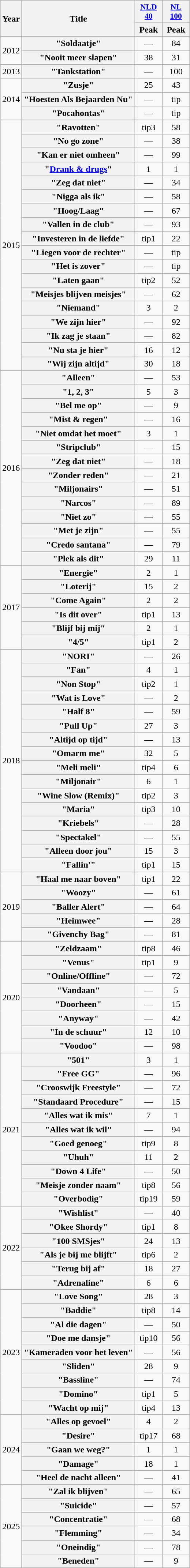<table class="wikitable plainrowheaders" style="text-align:center">
<tr>
<th scope="col" rowspan="2">Year</th>
<th scope="col" rowspan="2">Title</th>
<th scope="col" style="width:3em;font-size:90%;"><a href='#'>NLD<br> 40</a> <br></th>
<th scope="col" style="width:3em;font-size:90%;"><a href='#'>NL 100</a><br></th>
</tr>
<tr>
<th>Peak</th>
<th scope="col">Peak</th>
</tr>
<tr>
<td rowspan="2">2012</td>
<th scope="row">"Soldaatje"<br></th>
<td>—</td>
<td>84</td>
</tr>
<tr>
<th scope="row">"Nooit meer slapen"<br></th>
<td>38</td>
<td>31</td>
</tr>
<tr>
<td>2013</td>
<th scope="row">"Tankstation"</th>
<td>—</td>
<td>100</td>
</tr>
<tr>
<td rowspan="3">2014</td>
<th scope="row">"Zusje"</th>
<td>25</td>
<td>43</td>
</tr>
<tr>
<th scope="row">"Hoesten Als Bejaarden Nu"<br></th>
<td>—</td>
<td>tip</td>
</tr>
<tr>
<th scope="row">"Pocahontas"</th>
<td>—</td>
<td>tip</td>
</tr>
<tr>
<td rowspan="18">2015</td>
<th scope="row">"Ravotten"<br></th>
<td>tip3</td>
<td>58</td>
</tr>
<tr>
<th scope="row">"No go zone"<br></th>
<td>—</td>
<td>38</td>
</tr>
<tr>
<th scope="row">"Kan er niet omheen"<br></th>
<td>—</td>
<td>99</td>
</tr>
<tr>
<th scope="row">"<a href='#'>Drank & drugs</a>"<br></th>
<td>1</td>
<td>1</td>
</tr>
<tr>
<th scope="row">"Zeg dat niet"<br></th>
<td>—</td>
<td>34</td>
</tr>
<tr>
<th scope="row">"Nigga als ik"<br></th>
<td>—</td>
<td>58</td>
</tr>
<tr>
<th scope="row">"Hoog/Laag"<br></th>
<td>—</td>
<td>67</td>
</tr>
<tr>
<th scope="row">"Vallen in de club"<br></th>
<td>—</td>
<td>93</td>
</tr>
<tr>
<th scope="row">"Investeren in de liefde"<br></th>
<td>tip1</td>
<td>22</td>
</tr>
<tr>
<th scope="row">"Liegen voor de rechter"<br></th>
<td>—</td>
<td>tip</td>
</tr>
<tr>
<th scope="row">"Het is zover"<br></th>
<td>—</td>
<td>tip</td>
</tr>
<tr>
<th scope="row">"Laten gaan"<br></th>
<td>tip2</td>
<td>52</td>
</tr>
<tr>
<th scope="row">"Meisjes blijven meisjes"<br></th>
<td>—</td>
<td>62</td>
</tr>
<tr>
<th scope="row">"Niemand"<br></th>
<td>3</td>
<td>2</td>
</tr>
<tr>
<th scope="row">"We zijn hier"<br></th>
<td>—</td>
<td>92</td>
</tr>
<tr>
<th scope="row">"Ik zag je staan"<br></th>
<td>—</td>
<td>82</td>
</tr>
<tr>
<th scope="row">"Nu sta je hier"<br></th>
<td>16</td>
<td>12</td>
</tr>
<tr>
<th scope="row">"Wij zijn altijd"</th>
<td>30</td>
<td>18</td>
</tr>
<tr>
<td rowspan="14">2016</td>
<th scope="row">"Alleen"<br></th>
<td>—</td>
<td>53</td>
</tr>
<tr>
<th scope="row">"1, 2, 3"<br></th>
<td>5</td>
<td>3</td>
</tr>
<tr>
<th scope="row">"Bel me op"<br></th>
<td>—</td>
<td>9</td>
</tr>
<tr>
<th scope="row">"Mist & regen"<br></th>
<td>—</td>
<td>16</td>
</tr>
<tr>
<th scope="row">"Niet omdat het moet"<br></th>
<td>3</td>
<td>1</td>
</tr>
<tr>
<th scope="row">"Stripclub"<br></th>
<td>—</td>
<td>15</td>
</tr>
<tr>
<th scope="row">"Zeg dat niet"<br></th>
<td>—</td>
<td>18</td>
</tr>
<tr>
<th scope="row">"Zonder reden"<br></th>
<td>—</td>
<td>21</td>
</tr>
<tr>
<th scope="row">"Miljonairs"<br></th>
<td>—</td>
<td>51</td>
</tr>
<tr>
<th scope="row">"Narcos"<br></th>
<td>—</td>
<td>89</td>
</tr>
<tr>
<th scope="row">"Niet zo"<br></th>
<td>—</td>
<td>55</td>
</tr>
<tr>
<th scope="row">"Met je zijn"<br></th>
<td>—</td>
<td>55</td>
</tr>
<tr>
<th scope="row">"Credo santana"<br></th>
<td>—</td>
<td>79</td>
</tr>
<tr>
<th scope="row">"Plek als dit"</th>
<td>29</td>
<td>11</td>
</tr>
<tr>
<td rowspan="6">2017</td>
<th scope="row">"Energie"<br></th>
<td>2</td>
<td>1</td>
</tr>
<tr>
<th scope="row">"Loterij"<br></th>
<td>15</td>
<td>2</td>
</tr>
<tr>
<th scope="row">"Come Again"<br></th>
<td>2</td>
<td>2</td>
</tr>
<tr>
<th scope="row">"Is dit over"<br></th>
<td>tip1</td>
<td>13</td>
</tr>
<tr>
<th scope="row">"Blijf bij mij"<br></th>
<td>2</td>
<td>1</td>
</tr>
<tr>
<th scope="row">"4/5"</th>
<td>tip1</td>
<td>2</td>
</tr>
<tr>
<td rowspan="16">2018</td>
<th scope="row">"NORI"</th>
<td>—</td>
<td>26</td>
</tr>
<tr>
<th scope="row">"Fan"<br></th>
<td>4</td>
<td>1</td>
</tr>
<tr>
<th scope="row">"Non Stop"</th>
<td>tip2</td>
<td>1</td>
</tr>
<tr>
<th scope="row">"Wat is Love"</th>
<td>—</td>
<td>2</td>
</tr>
<tr>
<th scope="row">"Half 8"<br></th>
<td>—</td>
<td>59</td>
</tr>
<tr>
<th scope="row">"Pull Up"<br></th>
<td>27</td>
<td>3</td>
</tr>
<tr>
<th scope="row">"Altijd op tijd"<br></th>
<td>—</td>
<td>13</td>
</tr>
<tr>
<th scope="row">"Omarm me"<br></th>
<td>32</td>
<td>5</td>
</tr>
<tr>
<th scope="row">"Meli meli"<br></th>
<td>tip4</td>
<td>6</td>
</tr>
<tr>
<th scope="row">"Miljonair"<br></th>
<td>6</td>
<td>1</td>
</tr>
<tr>
<th scope="row">"Wine Slow (Remix)"<br></th>
<td>tip2</td>
<td>3</td>
</tr>
<tr>
<th scope="row">"Maria"<br></th>
<td>tip3</td>
<td>10</td>
</tr>
<tr>
<th scope="row">"Kriebels"<br></th>
<td>—</td>
<td>28</td>
</tr>
<tr>
<th scope="row">"Spectakel"<br></th>
<td>—</td>
<td>55</td>
</tr>
<tr>
<th scope="row">"Alleen door jou"<br></th>
<td>15</td>
<td>3</td>
</tr>
<tr>
<th scope="row">"Fallin'"<br></th>
<td>tip1</td>
<td>15</td>
</tr>
<tr>
<td rowspan="5">2019</td>
<th scope="row">"Haal me naar boven"<br></th>
<td>tip1</td>
<td>22</td>
</tr>
<tr>
<th scope="row">"Woozy"<br></th>
<td>—</td>
<td>61</td>
</tr>
<tr>
<th scope="row">"Baller Alert"<br></th>
<td>—</td>
<td>64</td>
</tr>
<tr>
<th scope="row">"Heimwee"</th>
<td>—</td>
<td>28</td>
</tr>
<tr>
<th scope="row">"Givenchy Bag"</th>
<td>—</td>
<td>81</td>
</tr>
<tr>
<td rowspan="8">2020</td>
<th scope="row">"Zeldzaam"<br></th>
<td>tip8</td>
<td>46</td>
</tr>
<tr>
<th scope="row">"Venus"<br></th>
<td>tip1</td>
<td>9</td>
</tr>
<tr>
<th scope="row">"Online/Offline"<br></th>
<td>—</td>
<td>72</td>
</tr>
<tr>
<th scope="row">"Vandaan"<br></th>
<td>—</td>
<td>5</td>
</tr>
<tr>
<th scope="row">"Doorheen"<br></th>
<td>—</td>
<td>15</td>
</tr>
<tr>
<th scope="row">"Anyway"<br></th>
<td>—</td>
<td>42</td>
</tr>
<tr>
<th scope="row">"In de schuur"<br></th>
<td>12</td>
<td>10</td>
</tr>
<tr>
<th scope="row">"Voodoo"<br></th>
<td>—</td>
<td>98</td>
</tr>
<tr>
<td rowspan="11">2021</td>
<th scope="row">"501"<br></th>
<td>3</td>
<td>1</td>
</tr>
<tr>
<th scope="row">"Free GG"<br></th>
<td>—</td>
<td>96</td>
</tr>
<tr>
<th scope="row">"Crooswijk Freestyle"<br></th>
<td>—</td>
<td>72</td>
</tr>
<tr>
<th scope="row">"Standaard Procedure"<br></th>
<td>—</td>
<td>15</td>
</tr>
<tr>
<th scope="row">"Alles wat ik mis"<br></th>
<td>7</td>
<td>1</td>
</tr>
<tr>
<th scope="row">"Alles wat ik wil"<br></th>
<td>—</td>
<td>94</td>
</tr>
<tr>
<th scope="row">"Goed genoeg"<br></th>
<td>tip9</td>
<td>8</td>
</tr>
<tr>
<th scope="row">"Uhuh"<br></th>
<td>11</td>
<td>2</td>
</tr>
<tr>
<th scope="row">"Down 4 Life"<br></th>
<td>—</td>
<td>50</td>
</tr>
<tr>
<th scope="row">"Meisje zonder naam"<br></th>
<td>tip8</td>
<td>56</td>
</tr>
<tr>
<th scope="row">"Overbodig"<br></th>
<td>tip19</td>
<td>59</td>
</tr>
<tr>
<td rowspan="6">2022</td>
<th scope="row">"Wishlist"<br></th>
<td>—</td>
<td>40</td>
</tr>
<tr>
<th scope="row">"Okee Shordy"<br></th>
<td>tip1</td>
<td>8</td>
</tr>
<tr>
<th scope="row">"100 SMSjes"<br></th>
<td>24</td>
<td>13</td>
</tr>
<tr>
<th scope="row">"Als je bij me blijft"<br></th>
<td>tip6</td>
<td>2</td>
</tr>
<tr>
<th scope="row">"Terug bij af"<br></th>
<td>18</td>
<td>27</td>
</tr>
<tr>
<th scope="row">"Adrenaline"<br></th>
<td>6</td>
<td>6</td>
</tr>
<tr>
<td rowspan="9">2023</td>
<th scope="row">"Love Song"<br></th>
<td>28</td>
<td>3</td>
</tr>
<tr>
<th scope="row">"Baddie"<br></th>
<td>tip8</td>
<td>14</td>
</tr>
<tr>
<th scope="row">"Al die dagen"<br></th>
<td>—</td>
<td>50</td>
</tr>
<tr>
<th scope="row">"Doe me dansje"<br></th>
<td>tip10</td>
<td>56</td>
</tr>
<tr>
<th scope="row">"Kameraden voor het leven"<br></th>
<td>—</td>
<td>56</td>
</tr>
<tr>
<th scope="row">"Sliden"<br></th>
<td>28</td>
<td>9</td>
</tr>
<tr>
<th scope="row">"Bassline"<br></th>
<td>—</td>
<td>74</td>
</tr>
<tr>
<th scope="row">"Domino"<br></th>
<td>tip1</td>
<td>5</td>
</tr>
<tr>
<th scope="row">"Wacht op mij"<br></th>
<td>tip4</td>
<td>13</td>
</tr>
<tr>
<td rowspan="5">2024</td>
<th scope="row">"Alles op gevoel"<br></th>
<td>4</td>
<td>2</td>
</tr>
<tr>
<th scope="row">"Desire"</th>
<td>tip17</td>
<td>68</td>
</tr>
<tr>
<th scope="row">"Gaan we weg?"<br></th>
<td>1</td>
<td>1</td>
</tr>
<tr>
<th scope="row">"Damage"<br></th>
<td>18</td>
<td>1</td>
</tr>
<tr>
<th scope="row">"Heel de nacht alleen"<br></th>
<td>—</td>
<td>41</td>
</tr>
<tr>
<td rowspan="6">2025</td>
<th scope="row">"Zal ik blijven"<br></th>
<td>—</td>
<td>65</td>
</tr>
<tr>
<th scope="row">"Suicide"<br></th>
<td>—</td>
<td>57</td>
</tr>
<tr>
<th scope="row">"Concentratie"<br></th>
<td>—</td>
<td>68</td>
</tr>
<tr>
<th scope="row">"Flemming"<br></th>
<td>—</td>
<td>34</td>
</tr>
<tr>
<th scope="row">"Oneindig"<br></th>
<td>—</td>
<td>78</td>
</tr>
<tr>
<th scope="row">"Beneden"<br></th>
<td>—</td>
<td>9</td>
</tr>
</table>
